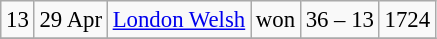<table class="wikitable" style="font-size: 95%;">
<tr>
<td>13</td>
<td>29 Apr</td>
<td><a href='#'>London Welsh</a></td>
<td>won</td>
<td>36 – 13</td>
<td>1724</td>
</tr>
<tr>
</tr>
</table>
